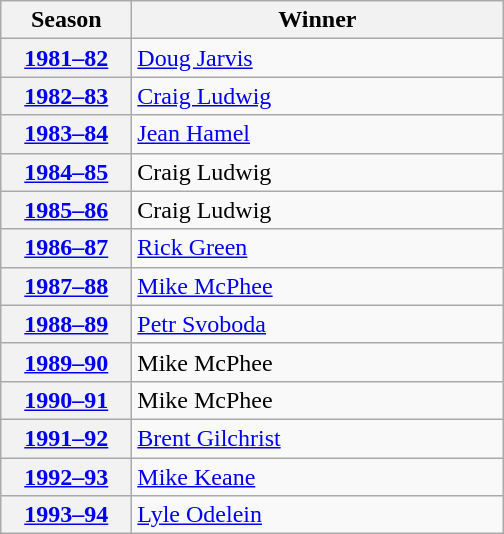<table class="wikitable">
<tr>
<th scope="col" style="width:5em">Season</th>
<th scope="col" style="width:15em">Winner</th>
</tr>
<tr>
<th scope="row"><a href='#'>1981–82</a></th>
<td><a href='#'>Doug Jarvis</a></td>
</tr>
<tr>
<th scope="row"><a href='#'>1982–83</a></th>
<td><a href='#'>Craig Ludwig</a></td>
</tr>
<tr>
<th scope="row"><a href='#'>1983–84</a></th>
<td><a href='#'>Jean Hamel</a></td>
</tr>
<tr>
<th scope="row"><a href='#'>1984–85</a></th>
<td>Craig Ludwig</td>
</tr>
<tr>
<th scope="row"><a href='#'>1985–86</a></th>
<td>Craig Ludwig</td>
</tr>
<tr>
<th scope="row"><a href='#'>1986–87</a></th>
<td><a href='#'>Rick Green</a></td>
</tr>
<tr>
<th scope="row"><a href='#'>1987–88</a></th>
<td><a href='#'>Mike McPhee</a></td>
</tr>
<tr>
<th scope="row"><a href='#'>1988–89</a></th>
<td><a href='#'>Petr Svoboda</a></td>
</tr>
<tr>
<th scope="row"><a href='#'>1989–90</a></th>
<td>Mike McPhee</td>
</tr>
<tr>
<th scope="row"><a href='#'>1990–91</a></th>
<td>Mike McPhee</td>
</tr>
<tr>
<th scope="row"><a href='#'>1991–92</a></th>
<td><a href='#'>Brent Gilchrist</a></td>
</tr>
<tr>
<th scope="row"><a href='#'>1992–93</a></th>
<td><a href='#'>Mike Keane</a></td>
</tr>
<tr>
<th scope="row"><a href='#'>1993–94</a></th>
<td><a href='#'>Lyle Odelein</a></td>
</tr>
</table>
